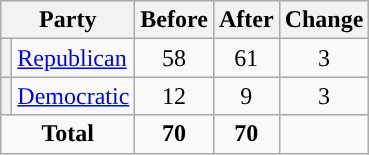<table class="wikitable" style="text-align:center;">
<tr>
<th colspan="2">Party</th>
<th>Before</th>
<th>After</th>
<th>Change</th>
</tr>
<tr>
<th style="background-color:"></th>
<td style="text-align:left;"><a href='#'>Republican</a></td>
<td>58</td>
<td>61</td>
<td> 3</td>
</tr>
<tr>
<th style="background-color:"></th>
<td style="text-align:left;"><a href='#'>Democratic</a></td>
<td>12</td>
<td>9</td>
<td> 3</td>
</tr>
<tr>
<td colspan="2"><strong>Total</strong></td>
<td><strong>70</strong></td>
<td><strong>70</strong></td>
<td></td>
</tr>
</table>
